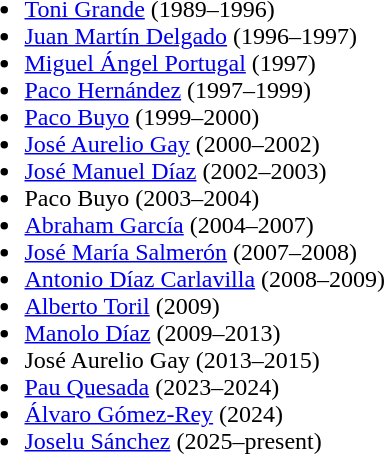<table>
<tr style="vertical-align=top;">
<td><br><ul><li> <a href='#'>Toni Grande</a> (1989–1996)</li><li> <a href='#'>Juan Martín Delgado</a> (1996–1997)</li><li> <a href='#'>Miguel Ángel Portugal</a> (1997)</li><li> <a href='#'>Paco Hernández</a> (1997–1999)</li><li> <a href='#'>Paco Buyo</a> (1999–2000)</li><li> <a href='#'>José Aurelio Gay</a> (2000–2002)</li><li> <a href='#'>José Manuel Díaz</a> (2002–2003)</li><li> Paco Buyo (2003–2004)</li><li> <a href='#'>Abraham García</a> (2004–2007)</li><li> <a href='#'>José María Salmerón</a> (2007–2008)</li><li> <a href='#'>Antonio Díaz Carlavilla</a> (2008–2009)</li><li> <a href='#'>Alberto Toril</a> (2009)</li><li> <a href='#'>Manolo Díaz</a> (2009–2013)</li><li> José Aurelio Gay (2013–2015)</li><li> <a href='#'>Pau Quesada</a> (2023–2024)</li><li> <a href='#'>Álvaro Gómez-Rey</a> (2024)</li><li> <a href='#'>Joselu Sánchez</a> (2025–present)</li></ul></td>
</tr>
</table>
